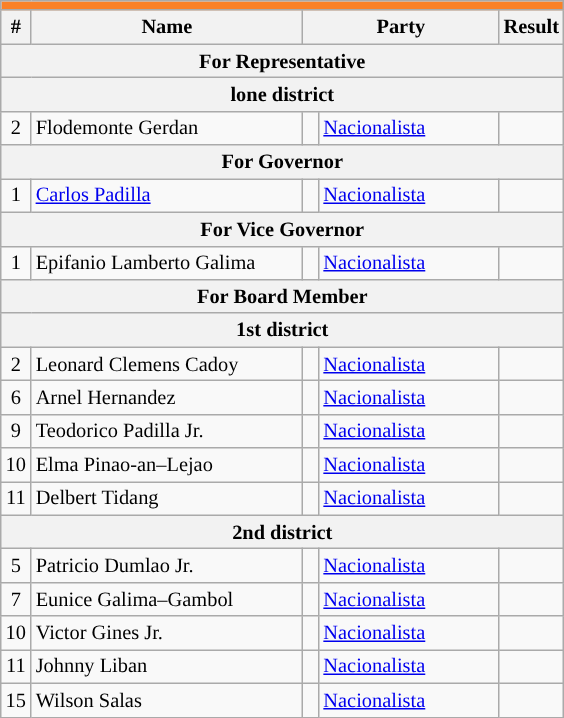<table class="wikitable" style="font-size:85%">
<tr>
<td colspan="5" style="background-color:#FA8128;"></td>
</tr>
<tr>
<th style="width:2px;">#</th>
<th style="width:175px;">Name</th>
<th colspan="2" width="124px">Party</th>
<th>Result</th>
</tr>
<tr>
<th colspan="5">For Representative</th>
</tr>
<tr>
<th colspan="5">lone district</th>
</tr>
<tr>
<td style="text-align:center;">2</td>
<td>Flodemonte Gerdan</td>
<td style="background:"></td>
<td><a href='#'>Nacionalista</a></td>
<td></td>
</tr>
<tr>
<th colspan="5">For Governor</th>
</tr>
<tr>
<td style="text-align:center;">1</td>
<td><a href='#'>Carlos Padilla</a></td>
<td style="background:"></td>
<td><a href='#'>Nacionalista</a></td>
<td></td>
</tr>
<tr>
<th colspan="5">For Vice Governor</th>
</tr>
<tr>
<td style="text-align:center;">1</td>
<td>Epifanio Lamberto Galima</td>
<td style="background:"></td>
<td><a href='#'>Nacionalista</a></td>
<td></td>
</tr>
<tr>
<th colspan="5">For Board Member</th>
</tr>
<tr>
<th colspan="5">1st district</th>
</tr>
<tr>
<td style="text-align:center;">2</td>
<td>Leonard Clemens Cadoy</td>
<td style="background:"></td>
<td><a href='#'>Nacionalista</a></td>
<td></td>
</tr>
<tr>
<td style="text-align:center;">6</td>
<td>Arnel Hernandez</td>
<td style="background:"></td>
<td><a href='#'>Nacionalista</a></td>
<td></td>
</tr>
<tr>
<td style="text-align:center;">9</td>
<td>Teodorico Padilla Jr.</td>
<td style="background:"></td>
<td><a href='#'>Nacionalista</a></td>
<td></td>
</tr>
<tr>
<td style="text-align:center;">10</td>
<td>Elma Pinao-an–Lejao</td>
<td style="background:"></td>
<td><a href='#'>Nacionalista</a></td>
<td></td>
</tr>
<tr>
<td style="text-align:center;">11</td>
<td>Delbert Tidang</td>
<td style="background:"></td>
<td><a href='#'>Nacionalista</a></td>
<td></td>
</tr>
<tr>
<th colspan="5">2nd district</th>
</tr>
<tr>
<td style="text-align:center;">5</td>
<td>Patricio Dumlao Jr.</td>
<td style="background:"></td>
<td><a href='#'>Nacionalista</a></td>
<td></td>
</tr>
<tr>
<td style="text-align:center;">7</td>
<td>Eunice Galima–Gambol</td>
<td style="background:"></td>
<td><a href='#'>Nacionalista</a></td>
<td></td>
</tr>
<tr>
<td style="text-align:center;">10</td>
<td>Victor Gines Jr.</td>
<td style="background:"></td>
<td><a href='#'>Nacionalista</a></td>
<td></td>
</tr>
<tr>
<td style="text-align:center;">11</td>
<td>Johnny Liban</td>
<td style="background:"></td>
<td><a href='#'>Nacionalista</a></td>
<td></td>
</tr>
<tr>
<td style="text-align:center;">15</td>
<td>Wilson Salas</td>
<td style="background:"></td>
<td><a href='#'>Nacionalista</a></td>
<td></td>
</tr>
</table>
